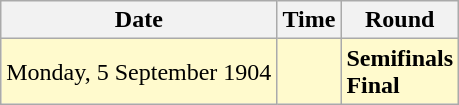<table class="wikitable">
<tr>
<th>Date</th>
<th>Time</th>
<th>Round</th>
</tr>
<tr style=background:lemonchiffon>
<td>Monday, 5 September 1904</td>
<td></td>
<td><strong>Semifinals</strong><br><strong>Final</strong></td>
</tr>
</table>
